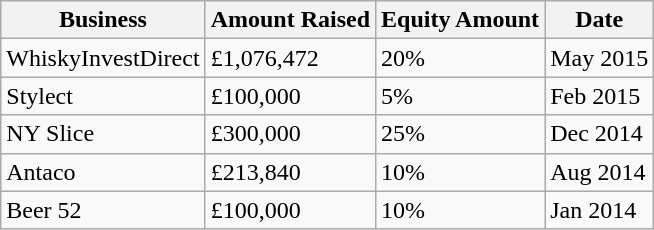<table class="wikitable">
<tr>
<th>Business</th>
<th>Amount Raised</th>
<th>Equity Amount</th>
<th>Date</th>
</tr>
<tr>
<td>WhiskyInvestDirect</td>
<td>£1,076,472</td>
<td>20%</td>
<td>May 2015</td>
</tr>
<tr>
<td>Stylect</td>
<td>£100,000</td>
<td>5%</td>
<td>Feb 2015</td>
</tr>
<tr>
<td>NY Slice</td>
<td>£300,000</td>
<td>25%</td>
<td>Dec 2014</td>
</tr>
<tr>
<td>Antaco</td>
<td>£213,840</td>
<td>10%</td>
<td>Aug 2014</td>
</tr>
<tr>
<td>Beer 52</td>
<td>£100,000</td>
<td>10%</td>
<td>Jan 2014</td>
</tr>
</table>
